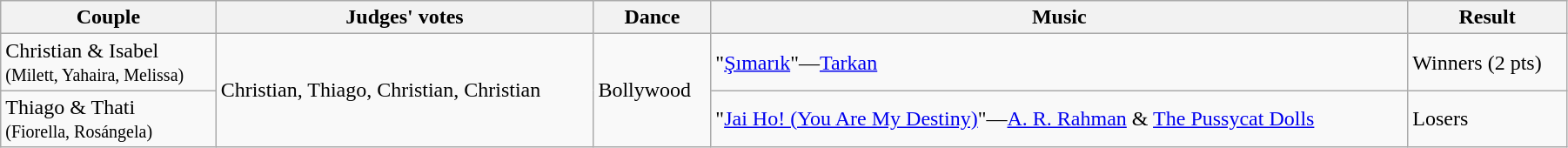<table class="wikitable sortable" style="width:95%; white-space:nowrap">
<tr>
<th>Couple<br></th>
<th>Judges' votes</th>
<th>Dance</th>
<th>Music</th>
<th>Result</th>
</tr>
<tr>
<td>Christian & Isabel<br><small>(Milett, Yahaira, Melissa)</small></td>
<td rowspan="2">Christian, Thiago, Christian, Christian</td>
<td rowspan=2>Bollywood</td>
<td>"<a href='#'>Şımarık</a>"—<a href='#'>Tarkan</a></td>
<td>Winners (2 pts)</td>
</tr>
<tr>
<td>Thiago & Thati<br><small>(Fiorella, Rosángela)</small></td>
<td>"<a href='#'>Jai Ho! (You Are My Destiny)</a>"—<a href='#'>A. R. Rahman</a> & <a href='#'>The Pussycat Dolls</a></td>
<td>Losers</td>
</tr>
</table>
